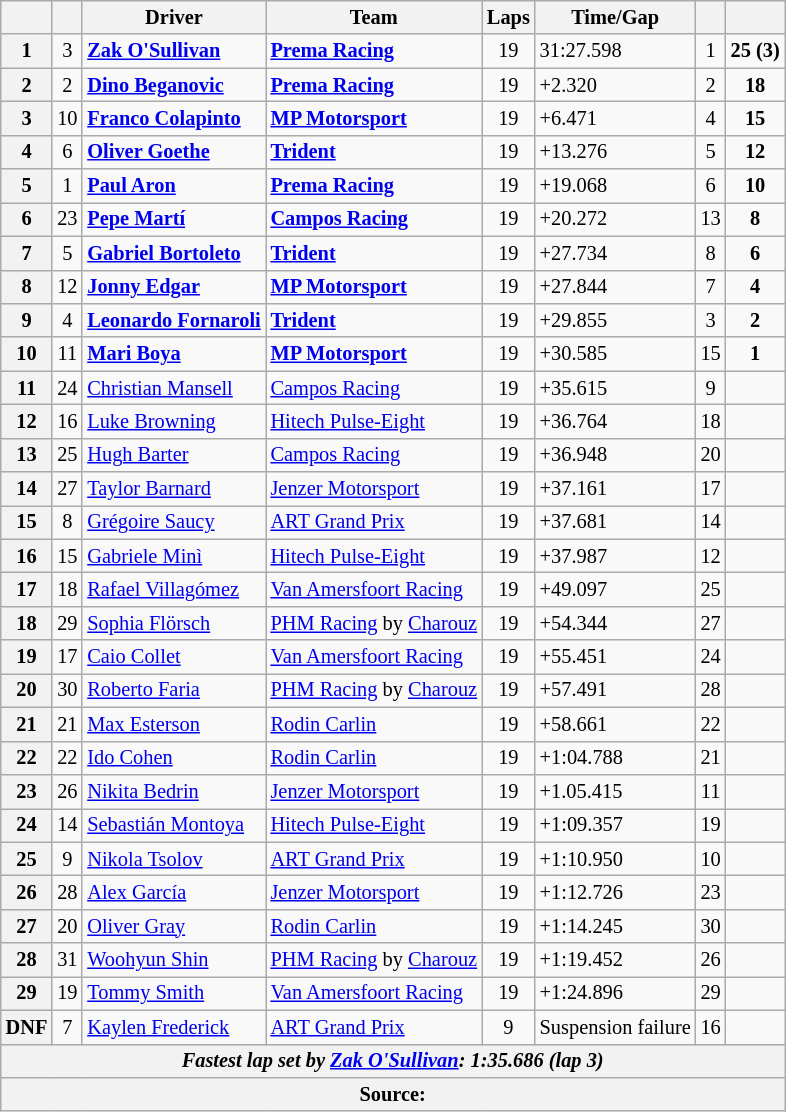<table class="wikitable" style="font-size:85%">
<tr>
<th></th>
<th></th>
<th>Driver</th>
<th>Team</th>
<th>Laps</th>
<th>Time/Gap</th>
<th></th>
<th></th>
</tr>
<tr>
<th>1</th>
<td align="center">3</td>
<td> <strong><a href='#'>Zak O'Sullivan</a></strong></td>
<td><strong><a href='#'>Prema Racing</a></strong></td>
<td align="center">19</td>
<td>31:27.598</td>
<td align="center">1</td>
<td align="center"><strong>25 (3)</strong></td>
</tr>
<tr>
<th>2</th>
<td align="center">2</td>
<td> <strong><a href='#'>Dino Beganovic</a></strong></td>
<td><strong><a href='#'>Prema Racing</a></strong></td>
<td align="center">19</td>
<td>+2.320</td>
<td align="center">2</td>
<td align="center"><strong>18</strong></td>
</tr>
<tr>
<th>3</th>
<td align="center">10</td>
<td> <strong><a href='#'>Franco Colapinto</a></strong></td>
<td><strong><a href='#'>MP Motorsport</a></strong></td>
<td align="center">19</td>
<td>+6.471</td>
<td align="center">4</td>
<td align="center"><strong>15</strong></td>
</tr>
<tr>
<th>4</th>
<td align="center">6</td>
<td> <strong><a href='#'>Oliver Goethe</a></strong></td>
<td><strong><a href='#'>Trident</a></strong></td>
<td align="center">19</td>
<td>+13.276</td>
<td align="center">5</td>
<td align="center"><strong>12</strong></td>
</tr>
<tr>
<th>5</th>
<td align="center">1</td>
<td> <strong><a href='#'>Paul Aron</a></strong></td>
<td><strong><a href='#'>Prema Racing</a></strong></td>
<td align="center">19</td>
<td>+19.068</td>
<td align="center">6</td>
<td align="center"><strong>10</strong></td>
</tr>
<tr>
<th>6</th>
<td align="center">23</td>
<td> <strong><a href='#'>Pepe Martí</a></strong></td>
<td><strong><a href='#'>Campos Racing</a></strong></td>
<td align="center">19</td>
<td>+20.272</td>
<td align="center">13</td>
<td align="center"><strong>8</strong></td>
</tr>
<tr>
<th>7</th>
<td align="center">5</td>
<td> <strong><a href='#'>Gabriel Bortoleto</a></strong></td>
<td><strong><a href='#'>Trident</a></strong></td>
<td align="center">19</td>
<td>+27.734</td>
<td align="center">8</td>
<td align="center"><strong>6</strong></td>
</tr>
<tr>
<th>8</th>
<td align="center">12</td>
<td> <strong><a href='#'>Jonny Edgar</a></strong></td>
<td><strong><a href='#'>MP Motorsport</a></strong></td>
<td align="center">19</td>
<td>+27.844</td>
<td align="center">7</td>
<td align="center"><strong>4</strong></td>
</tr>
<tr>
<th>9</th>
<td align="center">4</td>
<td> <strong><a href='#'>Leonardo Fornaroli</a></strong></td>
<td><strong><a href='#'>Trident</a></strong></td>
<td align="center">19</td>
<td>+29.855</td>
<td align="center">3</td>
<td align="center"><strong>2</strong></td>
</tr>
<tr>
<th>10</th>
<td align="center">11</td>
<td> <strong><a href='#'>Mari Boya</a></strong></td>
<td><strong><a href='#'>MP Motorsport</a></strong></td>
<td align="center">19</td>
<td>+30.585</td>
<td align="center">15</td>
<td align="center"><strong>1</strong></td>
</tr>
<tr>
<th>11</th>
<td align="center">24</td>
<td> <a href='#'>Christian Mansell</a></td>
<td><a href='#'>Campos Racing</a></td>
<td align="center">19</td>
<td>+35.615</td>
<td align="center">9</td>
<td align="center"></td>
</tr>
<tr>
<th>12</th>
<td align="center">16</td>
<td> <a href='#'>Luke Browning</a></td>
<td><a href='#'>Hitech Pulse-Eight</a></td>
<td align="center">19</td>
<td>+36.764</td>
<td align="center">18</td>
<td align="center"></td>
</tr>
<tr>
<th>13</th>
<td align="center">25</td>
<td> <a href='#'>Hugh Barter</a></td>
<td><a href='#'>Campos Racing</a></td>
<td align="center">19</td>
<td>+36.948</td>
<td align="center">20</td>
<td align="center"></td>
</tr>
<tr>
<th>14</th>
<td align="center">27</td>
<td> <a href='#'>Taylor Barnard</a></td>
<td><a href='#'>Jenzer Motorsport</a></td>
<td align="center">19</td>
<td>+37.161</td>
<td align="center">17</td>
<td align="center"></td>
</tr>
<tr>
<th>15</th>
<td align="center">8</td>
<td> <a href='#'>Grégoire Saucy</a></td>
<td><a href='#'>ART Grand Prix</a></td>
<td align="center">19</td>
<td>+37.681</td>
<td align="center">14</td>
<td align="center"></td>
</tr>
<tr>
<th>16</th>
<td align="center">15</td>
<td> <a href='#'>Gabriele Minì</a></td>
<td><a href='#'>Hitech Pulse-Eight</a></td>
<td align="center">19</td>
<td>+37.987</td>
<td align="center">12</td>
<td align="center"></td>
</tr>
<tr>
<th>17</th>
<td align="center">18</td>
<td> <a href='#'>Rafael Villagómez</a></td>
<td><a href='#'>Van Amersfoort Racing</a></td>
<td align="center">19</td>
<td>+49.097</td>
<td align="center">25</td>
<td align="center"></td>
</tr>
<tr>
<th>18</th>
<td align="center">29</td>
<td> <a href='#'>Sophia Flörsch</a></td>
<td><a href='#'>PHM Racing</a> by <a href='#'>Charouz</a></td>
<td align="center">19</td>
<td>+54.344</td>
<td align="center">27</td>
<td align="center"></td>
</tr>
<tr>
<th>19</th>
<td align="center">17</td>
<td> <a href='#'>Caio Collet</a></td>
<td><a href='#'>Van Amersfoort Racing</a></td>
<td align="center">19</td>
<td>+55.451</td>
<td align="center">24</td>
<td align="center"></td>
</tr>
<tr>
<th>20</th>
<td align="center">30</td>
<td> <a href='#'>Roberto Faria</a></td>
<td><a href='#'>PHM Racing</a> by <a href='#'>Charouz</a></td>
<td align="center">19</td>
<td>+57.491</td>
<td align="center">28</td>
<td align="center"></td>
</tr>
<tr>
<th>21</th>
<td align="center">21</td>
<td> <a href='#'>Max Esterson</a></td>
<td><a href='#'>Rodin Carlin</a></td>
<td align="center">19</td>
<td>+58.661</td>
<td align="center">22</td>
<td align="center"></td>
</tr>
<tr>
<th>22</th>
<td align="center">22</td>
<td> <a href='#'>Ido Cohen</a></td>
<td><a href='#'>Rodin Carlin</a></td>
<td align="center">19</td>
<td>+1:04.788</td>
<td align="center">21</td>
<td align="center"></td>
</tr>
<tr>
<th>23</th>
<td align="center">26</td>
<td> <a href='#'>Nikita Bedrin</a></td>
<td><a href='#'>Jenzer Motorsport</a></td>
<td align="center">19</td>
<td>+1.05.415</td>
<td align="center">11</td>
<td align="center"></td>
</tr>
<tr>
<th>24</th>
<td align="center">14</td>
<td> <a href='#'>Sebastián Montoya</a></td>
<td><a href='#'>Hitech Pulse-Eight</a></td>
<td align="center">19</td>
<td>+1:09.357</td>
<td align="center">19</td>
<td align="center"></td>
</tr>
<tr>
<th>25</th>
<td align="center">9</td>
<td> <a href='#'>Nikola Tsolov</a></td>
<td><a href='#'>ART Grand Prix</a></td>
<td align="center">19</td>
<td>+1:10.950</td>
<td align="center">10</td>
<td align="center"></td>
</tr>
<tr>
<th>26</th>
<td align="center">28</td>
<td> <a href='#'>Alex García</a></td>
<td><a href='#'>Jenzer Motorsport</a></td>
<td align="center">19</td>
<td>+1:12.726</td>
<td align="center">23</td>
<td align="center"></td>
</tr>
<tr>
<th>27</th>
<td align="center">20</td>
<td> <a href='#'>Oliver Gray</a></td>
<td><a href='#'>Rodin Carlin</a></td>
<td align="center">19</td>
<td>+1:14.245</td>
<td align="center">30</td>
<td align="center"></td>
</tr>
<tr>
<th>28</th>
<td align="center">31</td>
<td> <a href='#'>Woohyun Shin</a></td>
<td><a href='#'>PHM Racing</a> by <a href='#'>Charouz</a></td>
<td align="center">19</td>
<td>+1:19.452</td>
<td align="center">26</td>
<td align="center"></td>
</tr>
<tr>
<th>29</th>
<td align="center">19</td>
<td> <a href='#'>Tommy Smith</a></td>
<td><a href='#'>Van Amersfoort Racing</a></td>
<td align="center">19</td>
<td>+1:24.896</td>
<td align="center">29</td>
<td align="center"></td>
</tr>
<tr>
<th>DNF</th>
<td align="center">7</td>
<td> <a href='#'>Kaylen Frederick</a></td>
<td><a href='#'>ART Grand Prix</a></td>
<td align="center">9</td>
<td>Suspension failure</td>
<td align="center">16</td>
<td align="center"></td>
</tr>
<tr>
<th colspan="8"><em>Fastest lap set by  <a href='#'>Zak O'Sullivan</a>: 1:35.686 (lap 3)</em></th>
</tr>
<tr>
<th colspan="8">Source:</th>
</tr>
</table>
